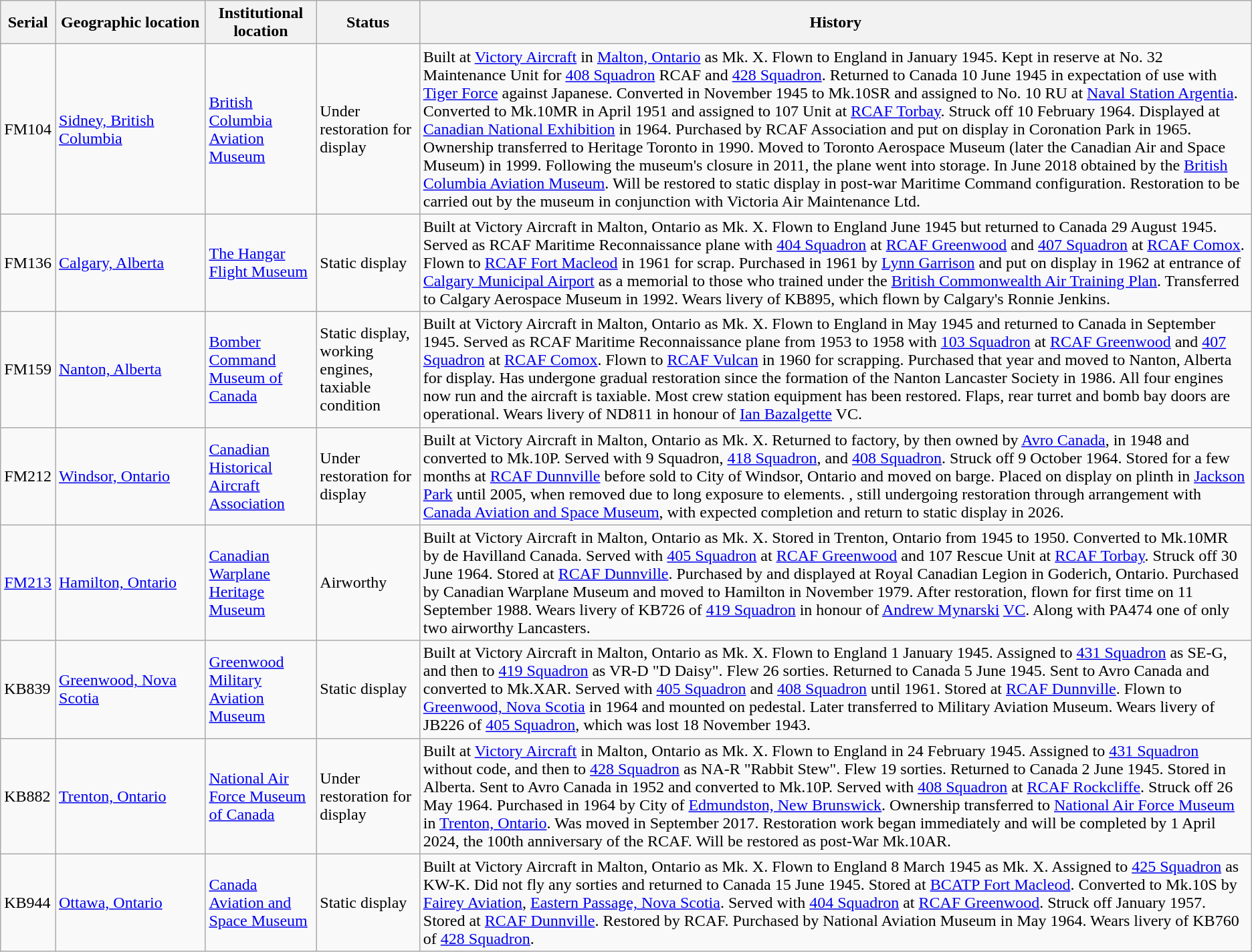<table class="wikitable sortable">
<tr>
<th>Serial</th>
<th width="12%">Geographic location</th>
<th>Institutional location</th>
<th>Status</th>
<th>History</th>
</tr>
<tr>
<td>FM104 </td>
<td> <a href='#'>Sidney, British Columbia</a></td>
<td><a href='#'>British Columbia Aviation Museum</a></td>
<td>Under restoration for display</td>
<td>Built at <a href='#'>Victory Aircraft</a> in <a href='#'>Malton, Ontario</a> as Mk. X. Flown to England in January 1945. Kept in reserve at No. 32 Maintenance Unit for <a href='#'>408 Squadron</a> RCAF and <a href='#'>428 Squadron</a>. Returned to Canada 10 June 1945 in expectation of use with <a href='#'>Tiger Force</a> against Japanese. Converted in November 1945 to Mk.10SR and assigned to No. 10 RU at <a href='#'>Naval Station Argentia</a>. Converted to Mk.10MR in April 1951 and assigned to 107 Unit at <a href='#'>RCAF Torbay</a>. Struck off 10 February 1964. Displayed at <a href='#'>Canadian National Exhibition</a> in 1964. Purchased by RCAF Association and put on display in Coronation Park in 1965. Ownership transferred to Heritage Toronto in 1990. Moved to Toronto Aerospace Museum (later the Canadian Air and Space Museum) in 1999. Following the museum's closure in 2011, the plane went into storage. In June 2018 obtained by the <a href='#'>British Columbia Aviation Museum</a>. Will be restored to static display in post-war Maritime Command configuration. Restoration to be carried out by the museum in conjunction with Victoria Air Maintenance Ltd.</td>
</tr>
<tr>
<td>FM136 </td>
<td> <a href='#'>Calgary, Alberta</a></td>
<td><a href='#'>The Hangar Flight Museum</a></td>
<td>Static display</td>
<td>Built at Victory Aircraft in Malton, Ontario as Mk. X. Flown to England June 1945 but returned to Canada 29 August 1945. Served as RCAF Maritime Reconnaissance plane with <a href='#'>404 Squadron</a> at <a href='#'>RCAF Greenwood</a> and <a href='#'>407 Squadron</a> at <a href='#'>RCAF Comox</a>. Flown to <a href='#'>RCAF Fort Macleod</a> in 1961 for scrap. Purchased in 1961 by <a href='#'>Lynn Garrison</a> and put on display in 1962 at entrance of <a href='#'>Calgary Municipal Airport</a> as a memorial to those who trained under the <a href='#'>British Commonwealth Air Training Plan</a>. Transferred to Calgary Aerospace Museum in 1992. Wears livery of KB895, which flown by Calgary's Ronnie Jenkins.</td>
</tr>
<tr>
<td>FM159 </td>
<td> <a href='#'>Nanton, Alberta</a></td>
<td><a href='#'>Bomber Command Museum of Canada</a></td>
<td>Static display, working engines, taxiable condition</td>
<td>Built at Victory Aircraft in Malton, Ontario as Mk. X. Flown to England in May 1945 and returned to Canada in September 1945. Served as RCAF Maritime Reconnaissance plane from 1953 to 1958 with <a href='#'>103 Squadron</a> at <a href='#'>RCAF Greenwood</a> and <a href='#'>407 Squadron</a> at <a href='#'>RCAF Comox</a>. Flown to <a href='#'>RCAF Vulcan</a> in 1960 for scrapping. Purchased that year and moved to Nanton, Alberta for display. Has undergone gradual restoration since the formation of the Nanton Lancaster Society in 1986. All four engines now run and the aircraft is taxiable. Most crew station equipment has been restored. Flaps, rear turret and bomb bay doors are operational.  Wears livery of ND811 in honour of <a href='#'>Ian Bazalgette</a> VC.</td>
</tr>
<tr>
<td>FM212</td>
<td> <a href='#'>Windsor, Ontario</a></td>
<td><a href='#'>Canadian Historical Aircraft Association</a></td>
<td>Under restoration for display</td>
<td>Built at Victory Aircraft in Malton, Ontario as Mk. X. Returned to factory, by then owned by <a href='#'>Avro Canada</a>, in 1948 and converted to Mk.10P. Served with 9 Squadron, <a href='#'>418 Squadron</a>, and <a href='#'>408 Squadron</a>. Struck off 9 October 1964. Stored for a few months at <a href='#'>RCAF Dunnville</a> before sold to City of Windsor, Ontario and moved on barge. Placed on display on plinth in <a href='#'>Jackson Park</a> until 2005, when removed due to long exposure to elements. , still undergoing restoration through arrangement with <a href='#'>Canada Aviation and Space Museum</a>, with expected completion and return to static display in 2026.</td>
</tr>
<tr>
<td><a href='#'>FM213</a> </td>
<td> <a href='#'>Hamilton, Ontario</a></td>
<td><a href='#'>Canadian Warplane Heritage Museum</a></td>
<td>Airworthy</td>
<td>Built at Victory Aircraft in Malton, Ontario as Mk. X. Stored in Trenton, Ontario from 1945 to 1950. Converted to Mk.10MR by de Havilland Canada. Served with <a href='#'>405 Squadron</a> at <a href='#'>RCAF Greenwood</a> and 107 Rescue Unit at <a href='#'>RCAF Torbay</a>. Struck off 30 June 1964. Stored at <a href='#'>RCAF Dunnville</a>. Purchased by and displayed at Royal Canadian Legion in Goderich, Ontario. Purchased by Canadian Warplane Museum and moved to Hamilton in November 1979. After restoration, flown for first time on 11 September 1988. Wears livery of KB726 of <a href='#'>419 Squadron</a> in honour of <a href='#'>Andrew Mynarski</a> <a href='#'>VC</a>. Along with PA474 one of only two airworthy Lancasters.</td>
</tr>
<tr>
<td>KB839 </td>
<td> <a href='#'>Greenwood, Nova Scotia</a></td>
<td><a href='#'>Greenwood Military Aviation Museum</a></td>
<td>Static display</td>
<td>Built at Victory Aircraft in Malton, Ontario as Mk. X. Flown to England 1 January 1945. Assigned to <a href='#'>431 Squadron</a> as SE-G, and then to <a href='#'>419 Squadron</a> as VR-D "D Daisy". Flew 26 sorties. Returned to Canada 5 June 1945. Sent to Avro Canada and converted to Mk.XAR. Served with <a href='#'>405 Squadron</a> and <a href='#'>408 Squadron</a> until 1961. Stored at <a href='#'>RCAF Dunnville</a>. Flown to <a href='#'>Greenwood, Nova Scotia</a> in 1964 and mounted on pedestal. Later transferred to Military Aviation Museum. Wears livery of JB226 of <a href='#'>405 Squadron</a>, which was lost 18 November 1943.</td>
</tr>
<tr>
<td>KB882 </td>
<td> <a href='#'>Trenton, Ontario</a></td>
<td><a href='#'>National Air Force Museum of Canada</a></td>
<td>Under restoration for display</td>
<td>Built at <a href='#'>Victory Aircraft</a> in Malton, Ontario as Mk. X. Flown to England in 24 February 1945. Assigned to <a href='#'>431 Squadron</a> without code, and then to <a href='#'>428 Squadron</a> as NA-R "Rabbit Stew". Flew 19 sorties. Returned to Canada 2 June 1945. Stored in Alberta. Sent to Avro Canada in 1952 and converted to Mk.10P. Served with <a href='#'>408 Squadron</a> at <a href='#'>RCAF Rockcliffe</a>. Struck off 26 May 1964. Purchased in 1964 by City of <a href='#'>Edmundston, New Brunswick</a>. Ownership transferred to <a href='#'>National Air Force Museum</a> in <a href='#'>Trenton, Ontario</a>. Was moved in September 2017. Restoration work began immediately and will be completed by 1 April 2024, the 100th anniversary of the RCAF. Will be restored as post-War Mk.10AR.</td>
</tr>
<tr>
<td>KB944 </td>
<td> <a href='#'>Ottawa, Ontario</a></td>
<td><a href='#'>Canada Aviation and Space Museum</a></td>
<td>Static display</td>
<td>Built at Victory Aircraft in Malton, Ontario as Mk. X. Flown to England 8 March 1945 as Mk. X. Assigned to <a href='#'>425 Squadron</a> as KW-K. Did not fly any sorties and returned to Canada 15 June 1945. Stored at <a href='#'>BCATP Fort Macleod</a>. Converted to Mk.10S by <a href='#'>Fairey Aviation</a>, <a href='#'>Eastern Passage, Nova Scotia</a>. Served with <a href='#'>404 Squadron</a> at <a href='#'>RCAF Greenwood</a>. Struck off January 1957. Stored at <a href='#'>RCAF Dunnville</a>. Restored by RCAF. Purchased by National Aviation Museum in May 1964. Wears livery of KB760 of <a href='#'>428 Squadron</a>.</td>
</tr>
</table>
